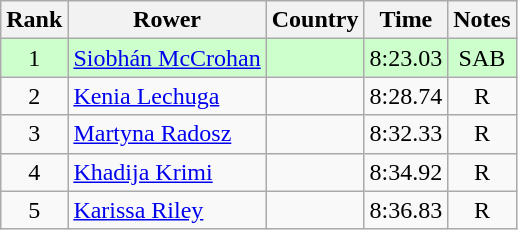<table class="wikitable" style="text-align:center">
<tr>
<th>Rank</th>
<th>Rower</th>
<th>Country</th>
<th>Time</th>
<th>Notes</th>
</tr>
<tr bgcolor=ccffcc>
<td>1</td>
<td align="left"><a href='#'>Siobhán McCrohan</a></td>
<td align="left"></td>
<td>8:23.03</td>
<td>SAB</td>
</tr>
<tr>
<td>2</td>
<td align="left"><a href='#'>Kenia Lechuga</a></td>
<td align="left"></td>
<td>8:28.74</td>
<td>R</td>
</tr>
<tr>
<td>3</td>
<td align="left"><a href='#'>Martyna Radosz</a></td>
<td align="left"></td>
<td>8:32.33</td>
<td>R</td>
</tr>
<tr>
<td>4</td>
<td align="left"><a href='#'>Khadija Krimi</a></td>
<td align="left"></td>
<td>8:34.92</td>
<td>R</td>
</tr>
<tr>
<td>5</td>
<td align="left"><a href='#'>Karissa Riley</a></td>
<td align="left"></td>
<td>8:36.83</td>
<td>R</td>
</tr>
</table>
